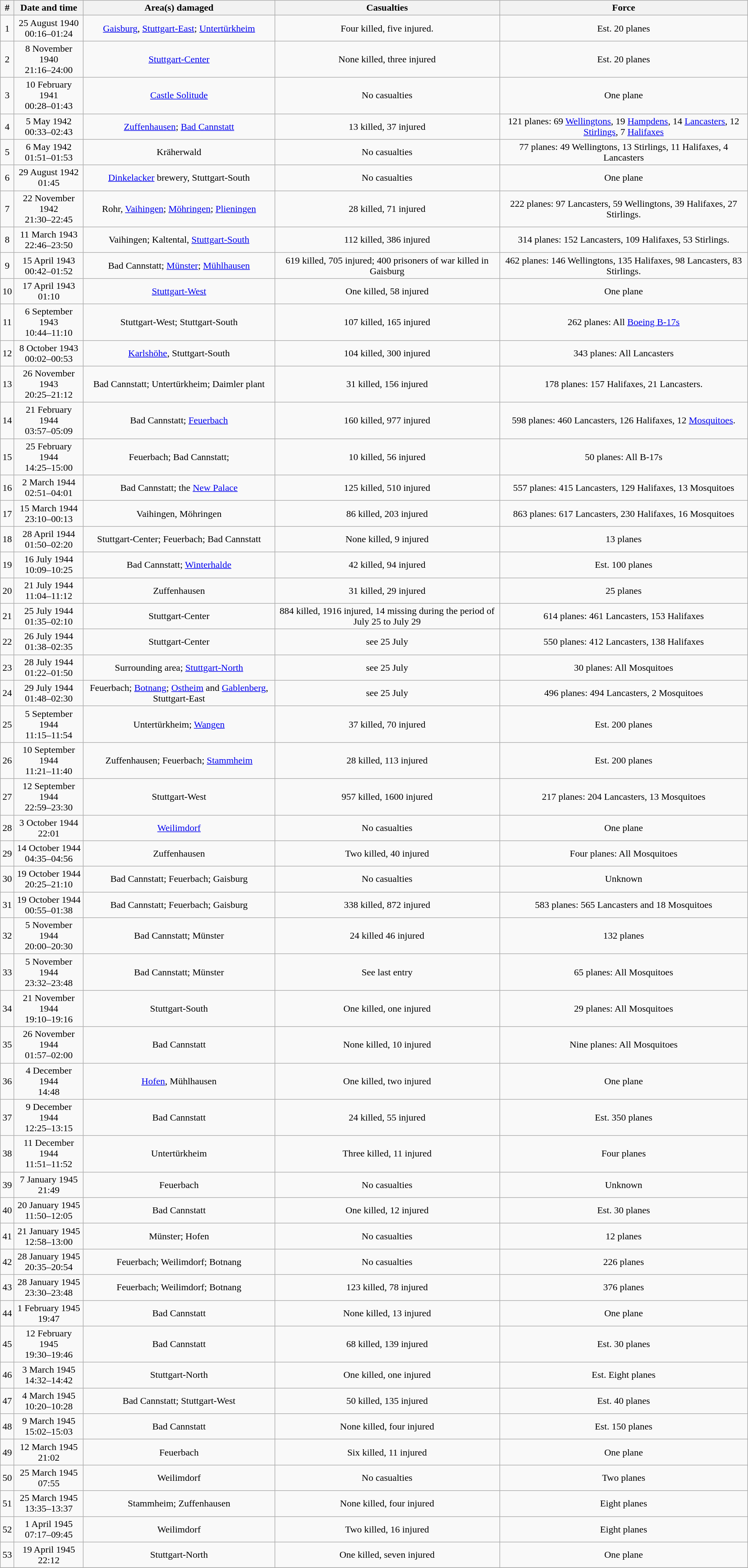<table class="wikitable" style="width:100%; text-align:center;">
<tr>
<th scope="col">#</th>
<th scope="col">Date and time</th>
<th scope="col">Area(s) damaged</th>
<th scope="col">Casualties</th>
<th scope="col">Force</th>
</tr>
<tr>
<td>1</td>
<td>25 August 1940<br>00:16–01:24</td>
<td><a href='#'>Gaisburg</a>, <a href='#'>Stuttgart-East</a>; <a href='#'>Untertürkheim</a></td>
<td>Four killed, five injured.</td>
<td>Est. 20 planes</td>
</tr>
<tr>
<td>2</td>
<td>8 November 1940<br>21:16–24:00</td>
<td><a href='#'>Stuttgart-Center</a></td>
<td>None killed, three injured</td>
<td>Est. 20 planes</td>
</tr>
<tr>
<td>3</td>
<td>10 February 1941<br>00:28–01:43</td>
<td><a href='#'>Castle Solitude</a></td>
<td>No casualties</td>
<td>One plane</td>
</tr>
<tr>
<td>4</td>
<td>5 May 1942<br>00:33–02:43</td>
<td><a href='#'>Zuffenhausen</a>; <a href='#'>Bad Cannstatt</a></td>
<td>13 killed, 37 injured</td>
<td>121 planes: 69 <a href='#'>Wellingtons</a>, 19 <a href='#'>Hampdens</a>, 14 <a href='#'>Lancasters</a>, 12 <a href='#'>Stirlings</a>, 7 <a href='#'>Halifaxes</a></td>
</tr>
<tr>
<td>5</td>
<td>6 May 1942<br>01:51–01:53</td>
<td>Kräherwald</td>
<td>No casualties</td>
<td>77 planes: 49 Wellingtons, 13 Stirlings, 11 Halifaxes, 4 Lancasters</td>
</tr>
<tr>
<td>6</td>
<td>29 August 1942<br>01:45</td>
<td><a href='#'>Dinkelacker</a> brewery, Stuttgart-South</td>
<td>No casualties</td>
<td>One plane</td>
</tr>
<tr>
<td>7</td>
<td>22 November 1942<br>21:30–22:45</td>
<td>Rohr, <a href='#'>Vaihingen</a>; <a href='#'>Möhringen</a>; <a href='#'>Plieningen</a></td>
<td>28 killed, 71 injured</td>
<td>222 planes: 97 Lancasters, 59 Wellingtons, 39 Halifaxes, 27 Stirlings.</td>
</tr>
<tr>
<td>8</td>
<td>11 March 1943<br>22:46–23:50</td>
<td>Vaihingen; Kaltental, <a href='#'>Stuttgart-South</a></td>
<td>112 killed, 386 injured</td>
<td>314 planes: 152 Lancasters, 109 Halifaxes, 53 Stirlings.</td>
</tr>
<tr>
<td>9</td>
<td>15 April 1943<br>00:42–01:52</td>
<td>Bad Cannstatt; <a href='#'>Münster</a>; <a href='#'>Mühlhausen</a></td>
<td>619 killed, 705 injured; 400 prisoners of war killed in Gaisburg</td>
<td>462 planes: 146 Wellingtons, 135 Halifaxes, 98 Lancasters, 83 Stirlings.</td>
</tr>
<tr>
<td>10</td>
<td>17 April 1943<br>01:10</td>
<td><a href='#'>Stuttgart-West</a></td>
<td>One killed, 58 injured</td>
<td>One plane</td>
</tr>
<tr>
<td>11</td>
<td>6 September 1943<br>10:44–11:10</td>
<td>Stuttgart-West; Stuttgart-South</td>
<td>107 killed, 165 injured</td>
<td>262 planes: All <a href='#'>Boeing B-17s</a></td>
</tr>
<tr>
<td>12</td>
<td>8 October 1943<br>00:02–00:53</td>
<td><a href='#'>Karlshöhe</a>, Stuttgart-South</td>
<td>104 killed, 300 injured</td>
<td>343 planes: All Lancasters</td>
</tr>
<tr>
<td>13</td>
<td>26 November 1943<br>20:25–21:12</td>
<td>Bad Cannstatt; Untertürkheim; Daimler plant</td>
<td>31 killed, 156 injured</td>
<td>178 planes: 157 Halifaxes, 21 Lancasters.</td>
</tr>
<tr>
<td>14</td>
<td>21 February 1944<br>03:57–05:09</td>
<td>Bad Cannstatt; <a href='#'>Feuerbach</a></td>
<td>160 killed, 977 injured</td>
<td>598 planes: 460 Lancasters, 126 Halifaxes, 12 <a href='#'>Mosquitoes</a>.</td>
</tr>
<tr>
<td>15</td>
<td>25 February 1944<br>14:25–15:00</td>
<td>Feuerbach; Bad Cannstatt;</td>
<td>10 killed, 56 injured</td>
<td>50 planes: All B-17s</td>
</tr>
<tr>
<td>16</td>
<td>2 March 1944<br>02:51–04:01</td>
<td>Bad Cannstatt; the <a href='#'>New Palace</a></td>
<td>125 killed, 510 injured</td>
<td>557 planes: 415 Lancasters, 129 Halifaxes, 13 Mosquitoes</td>
</tr>
<tr>
<td>17</td>
<td>15 March 1944<br>23:10–00:13</td>
<td>Vaihingen, Möhringen</td>
<td>86 killed, 203 injured</td>
<td>863 planes: 617 Lancasters, 230 Halifaxes, 16 Mosquitoes</td>
</tr>
<tr>
<td>18</td>
<td>28 April 1944<br>01:50–02:20</td>
<td>Stuttgart-Center; Feuerbach; Bad Cannstatt</td>
<td>None killed, 9 injured</td>
<td>13 planes</td>
</tr>
<tr>
<td>19</td>
<td>16 July 1944<br>10:09–10:25</td>
<td>Bad Cannstatt; <a href='#'>Winterhalde</a></td>
<td>42 killed, 94 injured</td>
<td>Est. 100 planes</td>
</tr>
<tr>
<td>20</td>
<td>21 July 1944<br>11:04–11:12</td>
<td>Zuffenhausen</td>
<td>31 killed, 29 injured</td>
<td>25 planes</td>
</tr>
<tr>
<td>21</td>
<td>25 July 1944<br>01:35–02:10</td>
<td>Stuttgart-Center</td>
<td>884 killed, 1916 injured, 14 missing during the period of July 25 to July 29 </td>
<td>614 planes: 461 Lancasters, 153 Halifaxes</td>
</tr>
<tr>
<td>22</td>
<td>26 July 1944<br>01:38–02:35</td>
<td>Stuttgart-Center</td>
<td>see 25 July</td>
<td>550 planes: 412 Lancasters, 138 Halifaxes</td>
</tr>
<tr>
<td>23</td>
<td>28 July 1944<br>01:22–01:50</td>
<td>Surrounding area; <a href='#'>Stuttgart-North</a></td>
<td>see 25 July</td>
<td>30 planes: All Mosquitoes</td>
</tr>
<tr>
<td>24</td>
<td>29 July 1944<br>01:48–02:30</td>
<td>Feuerbach; <a href='#'>Botnang</a>; <a href='#'>Ostheim</a> and <a href='#'>Gablenberg</a>, Stuttgart-East</td>
<td>see 25 July</td>
<td>496 planes: 494 Lancasters, 2 Mosquitoes</td>
</tr>
<tr>
<td>25</td>
<td>5 September 1944<br>11:15–11:54</td>
<td>Untertürkheim; <a href='#'>Wangen</a></td>
<td>37 killed, 70 injured</td>
<td>Est. 200 planes</td>
</tr>
<tr>
<td>26</td>
<td>10 September 1944<br>11:21–11:40</td>
<td>Zuffenhausen; Feuerbach; <a href='#'>Stammheim</a></td>
<td>28 killed, 113 injured</td>
<td>Est. 200 planes</td>
</tr>
<tr>
<td>27</td>
<td>12 September 1944<br>22:59–23:30</td>
<td>Stuttgart-West</td>
<td>957 killed, 1600 injured</td>
<td>217 planes: 204 Lancasters, 13 Mosquitoes</td>
</tr>
<tr>
<td>28</td>
<td>3 October 1944<br>22:01</td>
<td><a href='#'>Weilimdorf</a></td>
<td>No casualties</td>
<td>One plane</td>
</tr>
<tr>
<td>29</td>
<td>14 October 1944<br>04:35–04:56</td>
<td>Zuffenhausen</td>
<td>Two killed, 40 injured</td>
<td>Four planes: All Mosquitoes</td>
</tr>
<tr>
<td>30</td>
<td>19 October 1944<br>20:25–21:10</td>
<td>Bad Cannstatt; Feuerbach; Gaisburg</td>
<td>No casualties</td>
<td>Unknown</td>
</tr>
<tr>
<td>31</td>
<td>19 October 1944<br>00:55–01:38</td>
<td>Bad Cannstatt; Feuerbach; Gaisburg</td>
<td>338 killed, 872 injured</td>
<td>583 planes: 565 Lancasters and 18 Mosquitoes</td>
</tr>
<tr>
<td>32</td>
<td>5 November 1944<br>20:00–20:30</td>
<td>Bad Cannstatt; Münster</td>
<td>24 killed 46 injured</td>
<td>132 planes</td>
</tr>
<tr>
<td>33</td>
<td>5 November 1944<br>23:32–23:48</td>
<td>Bad Cannstatt; Münster</td>
<td>See last entry</td>
<td>65 planes: All Mosquitoes</td>
</tr>
<tr>
<td>34</td>
<td>21 November 1944<br>19:10–19:16</td>
<td>Stuttgart-South</td>
<td>One killed, one injured</td>
<td>29 planes: All Mosquitoes</td>
</tr>
<tr>
<td>35</td>
<td>26 November 1944<br>01:57–02:00</td>
<td>Bad Cannstatt</td>
<td>None killed, 10 injured</td>
<td>Nine planes: All Mosquitoes</td>
</tr>
<tr>
<td>36</td>
<td>4 December 1944<br>14:48</td>
<td><a href='#'>Hofen</a>, Mühlhausen</td>
<td>One killed, two injured</td>
<td>One plane</td>
</tr>
<tr>
<td>37</td>
<td>9 December 1944<br>12:25–13:15</td>
<td>Bad Cannstatt</td>
<td>24 killed, 55 injured</td>
<td>Est. 350 planes</td>
</tr>
<tr>
<td>38</td>
<td>11 December 1944<br>11:51–11:52</td>
<td>Untertürkheim</td>
<td>Three killed, 11 injured</td>
<td>Four planes</td>
</tr>
<tr>
<td>39</td>
<td>7 January 1945<br>21:49</td>
<td>Feuerbach</td>
<td>No casualties</td>
<td>Unknown</td>
</tr>
<tr>
<td>40</td>
<td>20 January 1945<br>11:50–12:05</td>
<td>Bad Cannstatt</td>
<td>One killed, 12 injured</td>
<td>Est. 30 planes</td>
</tr>
<tr>
<td>41</td>
<td>21 January 1945<br>12:58–13:00</td>
<td>Münster; Hofen</td>
<td>No casualties</td>
<td>12 planes</td>
</tr>
<tr>
<td>42</td>
<td>28 January 1945<br>20:35–20:54</td>
<td>Feuerbach; Weilimdorf; Botnang</td>
<td>No casualties</td>
<td>226 planes</td>
</tr>
<tr>
<td>43</td>
<td>28 January 1945<br>23:30–23:48</td>
<td>Feuerbach; Weilimdorf; Botnang</td>
<td>123 killed, 78 injured</td>
<td>376 planes</td>
</tr>
<tr>
<td>44</td>
<td>1 February 1945<br>19:47</td>
<td>Bad Cannstatt</td>
<td>None killed, 13 injured</td>
<td>One plane</td>
</tr>
<tr>
<td>45</td>
<td>12 February 1945<br>19:30–19:46</td>
<td>Bad Cannstatt</td>
<td>68 killed, 139 injured</td>
<td>Est. 30 planes</td>
</tr>
<tr>
<td>46</td>
<td>3 March 1945<br>14:32–14:42</td>
<td>Stuttgart-North</td>
<td>One killed, one injured</td>
<td>Est. Eight planes</td>
</tr>
<tr>
<td>47</td>
<td>4 March 1945<br>10:20–10:28</td>
<td>Bad Cannstatt; Stuttgart-West</td>
<td>50 killed,  135 injured</td>
<td>Est. 40 planes</td>
</tr>
<tr>
<td>48</td>
<td>9 March 1945<br>15:02–15:03</td>
<td>Bad Cannstatt</td>
<td>None killed, four injured</td>
<td>Est. 150 planes</td>
</tr>
<tr>
<td>49</td>
<td>12 March 1945<br>21:02</td>
<td>Feuerbach</td>
<td>Six killed, 11 injured</td>
<td>One plane</td>
</tr>
<tr>
<td>50</td>
<td>25 March 1945<br>07:55</td>
<td>Weilimdorf</td>
<td>No casualties</td>
<td>Two planes</td>
</tr>
<tr>
<td>51</td>
<td>25 March 1945<br>13:35–13:37</td>
<td>Stammheim; Zuffenhausen</td>
<td>None killed, four injured</td>
<td>Eight planes</td>
</tr>
<tr>
<td>52</td>
<td>1 April 1945<br>07:17–09:45</td>
<td>Weilimdorf</td>
<td>Two killed, 16 injured</td>
<td>Eight planes</td>
</tr>
<tr>
<td>53</td>
<td>19 April 1945<br>22:12</td>
<td>Stuttgart-North</td>
<td>One killed, seven injured</td>
<td>One plane</td>
</tr>
<tr>
</tr>
</table>
